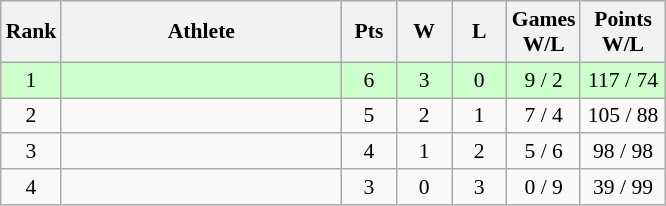<table class="wikitable" style="text-align: center; font-size:90% ">
<tr>
<th width="20">Rank</th>
<th width="180">Athlete</th>
<th width="30">Pts</th>
<th width="30">W</th>
<th width="30">L</th>
<th width="40">Games<br>W/L</th>
<th width="50">Points<br>W/L</th>
</tr>
<tr bgcolor=#ccffcc>
<td>1</td>
<td align=left></td>
<td>6</td>
<td>3</td>
<td>0</td>
<td>9 / 2</td>
<td>117 / 74</td>
</tr>
<tr>
<td>2</td>
<td align=left></td>
<td>5</td>
<td>2</td>
<td>1</td>
<td>7 / 4</td>
<td>105 / 88</td>
</tr>
<tr>
<td>3</td>
<td align=left></td>
<td>4</td>
<td>1</td>
<td>2</td>
<td>5 / 6</td>
<td>98 / 98</td>
</tr>
<tr>
<td>4</td>
<td align=left></td>
<td>3</td>
<td>0</td>
<td>3</td>
<td>0 / 9</td>
<td>39 / 99</td>
</tr>
</table>
